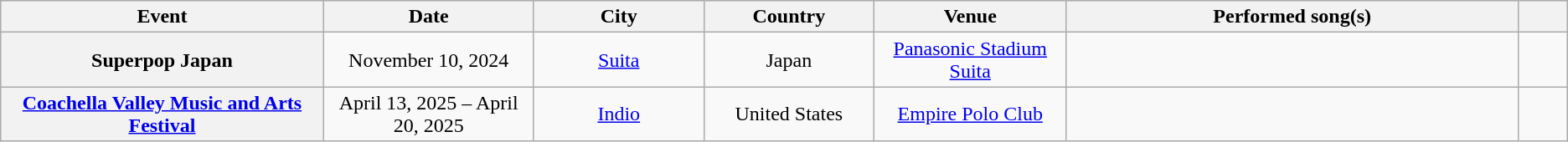<table class="wikitable plainrowheaders" style="text-align:center;">
<tr>
<th scope="col">Event</th>
<th scope="col" style="width:10em">Date</th>
<th scope="col" style="width:8em;">City</th>
<th scope="col" style="width:8em;">Country</th>
<th scope="col">Venue</th>
<th scope="col" style="width:22em">Performed song(s)</th>
<th scope="col" style="width:2em"></th>
</tr>
<tr>
<th scope="row">Superpop Japan</th>
<td>November 10, 2024</td>
<td><a href='#'>Suita</a></td>
<td>Japan</td>
<td><a href='#'>Panasonic Stadium Suita</a></td>
<td></td>
<td></td>
</tr>
<tr>
<th scope="row"><a href='#'>Coachella Valley Music and Arts Festival</a></th>
<td>April 13, 2025 – April 20, 2025</td>
<td><a href='#'>Indio</a></td>
<td>United States</td>
<td><a href='#'>Empire Polo Club</a></td>
<td></td>
<td></td>
</tr>
</table>
